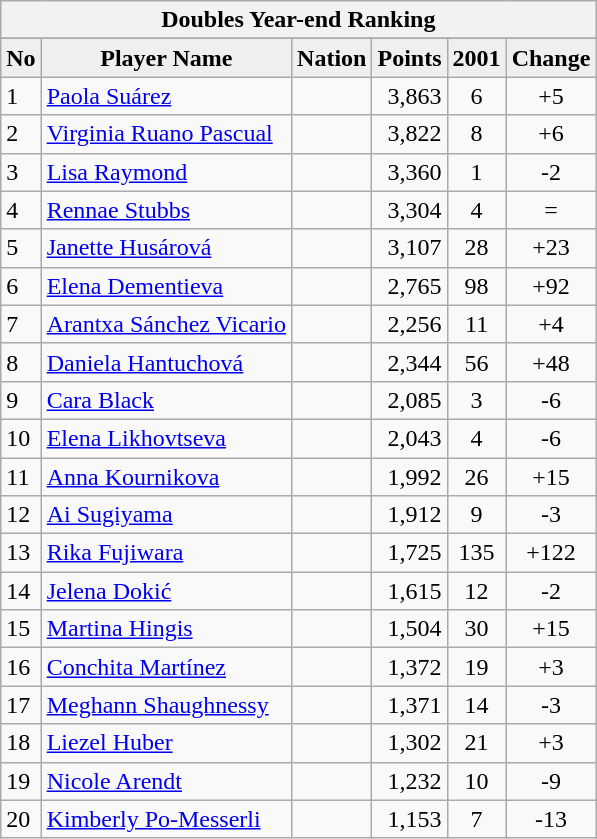<table class="wikitable">
<tr>
<th colspan="6">Doubles Year-end Ranking</th>
</tr>
<tr>
</tr>
<tr bgcolor="#efefef">
<td align="center"><strong>No</strong></td>
<td align="center"><strong>Player Name</strong></td>
<td align="center"><strong>Nation</strong></td>
<td align="center"><strong>Points</strong></td>
<td align="center"><strong>2001</strong></td>
<td align="center"><strong>Change</strong></td>
</tr>
<tr>
<td>1</td>
<td><a href='#'>Paola Suárez</a></td>
<td></td>
<td align="right">3,863</td>
<td align="center">6</td>
<td align="center">+5</td>
</tr>
<tr>
<td>2</td>
<td><a href='#'>Virginia Ruano Pascual</a></td>
<td></td>
<td align="right">3,822</td>
<td align="center">8</td>
<td align="center">+6</td>
</tr>
<tr>
<td>3</td>
<td><a href='#'>Lisa Raymond</a></td>
<td></td>
<td align="right">3,360</td>
<td align="center">1</td>
<td align="center">-2</td>
</tr>
<tr>
<td>4</td>
<td><a href='#'>Rennae Stubbs</a></td>
<td></td>
<td align="right">3,304</td>
<td align="center">4</td>
<td align="center">=</td>
</tr>
<tr>
<td>5</td>
<td><a href='#'>Janette Husárová</a></td>
<td></td>
<td align="right">3,107</td>
<td align="center">28</td>
<td align="center">+23</td>
</tr>
<tr>
<td>6</td>
<td><a href='#'>Elena Dementieva</a></td>
<td></td>
<td align="right">2,765</td>
<td align="center">98</td>
<td align="center">+92</td>
</tr>
<tr>
<td>7</td>
<td><a href='#'>Arantxa Sánchez Vicario</a></td>
<td></td>
<td align="right">2,256</td>
<td align="center">11</td>
<td align="center">+4</td>
</tr>
<tr>
<td>8</td>
<td><a href='#'>Daniela Hantuchová</a></td>
<td></td>
<td align="right">2,344</td>
<td align="center">56</td>
<td align="center">+48</td>
</tr>
<tr>
<td>9</td>
<td><a href='#'>Cara Black</a></td>
<td></td>
<td align="right">2,085</td>
<td align="center">3</td>
<td align="center">-6</td>
</tr>
<tr>
<td>10</td>
<td><a href='#'>Elena Likhovtseva</a></td>
<td></td>
<td align="right">2,043</td>
<td align="center">4</td>
<td align="center">-6</td>
</tr>
<tr>
<td>11</td>
<td><a href='#'>Anna Kournikova</a></td>
<td></td>
<td align="right">1,992</td>
<td align="center">26</td>
<td align="center">+15</td>
</tr>
<tr>
<td>12</td>
<td><a href='#'>Ai Sugiyama</a></td>
<td></td>
<td align="right">1,912</td>
<td align="center">9</td>
<td align="center">-3</td>
</tr>
<tr>
<td>13</td>
<td><a href='#'>Rika Fujiwara</a></td>
<td></td>
<td align="right">1,725</td>
<td align="center">135</td>
<td align="center">+122</td>
</tr>
<tr>
<td>14</td>
<td><a href='#'>Jelena Dokić</a></td>
<td></td>
<td align="right">1,615</td>
<td align="center">12</td>
<td align="center">-2</td>
</tr>
<tr>
<td>15</td>
<td><a href='#'>Martina Hingis</a></td>
<td></td>
<td align="right">1,504</td>
<td align="center">30</td>
<td align="center">+15</td>
</tr>
<tr>
<td>16</td>
<td><a href='#'>Conchita Martínez</a></td>
<td></td>
<td align="right">1,372</td>
<td align="center">19</td>
<td align="center">+3</td>
</tr>
<tr>
<td>17</td>
<td><a href='#'>Meghann Shaughnessy</a></td>
<td></td>
<td align="right">1,371</td>
<td align="center">14</td>
<td align="center">-3</td>
</tr>
<tr>
<td>18</td>
<td><a href='#'>Liezel Huber</a></td>
<td></td>
<td align="right">1,302</td>
<td align="center">21</td>
<td align="center">+3</td>
</tr>
<tr>
<td>19</td>
<td><a href='#'>Nicole Arendt</a></td>
<td></td>
<td align="right">1,232</td>
<td align="center">10</td>
<td align="center">-9</td>
</tr>
<tr>
<td>20</td>
<td><a href='#'>Kimberly Po-Messerli</a></td>
<td></td>
<td align="right">1,153</td>
<td align="center">7</td>
<td align="center">-13</td>
</tr>
</table>
